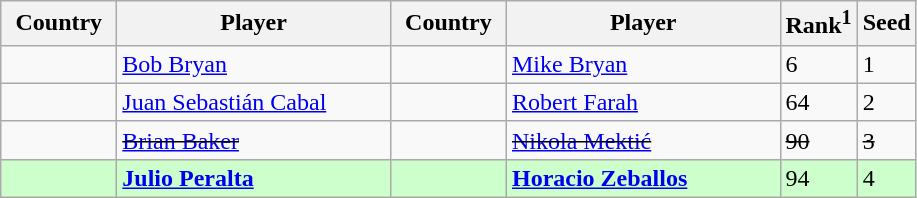<table class="sortable wikitable">
<tr>
<th width="70">Country</th>
<th width="175">Player</th>
<th width="70">Country</th>
<th width="175">Player</th>
<th>Rank<sup>1</sup></th>
<th>Seed</th>
</tr>
<tr>
<td></td>
<td><a href='#'>Bob Bryan</a></td>
<td></td>
<td><a href='#'>Mike Bryan</a></td>
<td>6</td>
<td>1</td>
</tr>
<tr>
<td></td>
<td><a href='#'>Juan Sebastián Cabal</a></td>
<td></td>
<td><a href='#'>Robert Farah</a></td>
<td>64</td>
<td>2</td>
</tr>
<tr>
<td><s></s></td>
<td><s><a href='#'>Brian Baker</a></s></td>
<td><s></s></td>
<td><s><a href='#'>Nikola Mektić</a></s></td>
<td><s>90</s></td>
<td><s>3</s></td>
</tr>
<tr style="background:#cfc;">
<td></td>
<td><strong><a href='#'>Julio Peralta</a></strong></td>
<td></td>
<td><strong><a href='#'>Horacio Zeballos</a></strong></td>
<td>94</td>
<td>4</td>
</tr>
</table>
